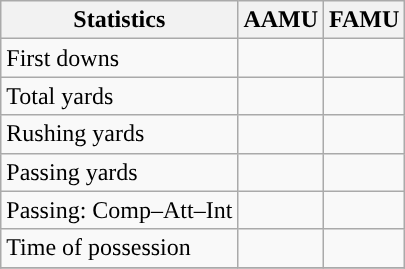<table class="wikitable" style="float: left;">
<tr>
<th>Statistics</th>
<th>AAMU</th>
<th>FAMU</th>
</tr>
<tr>
<td>First downs</td>
<td></td>
<td></td>
</tr>
<tr>
<td>Total yards</td>
<td></td>
<td></td>
</tr>
<tr>
<td>Rushing yards</td>
<td></td>
<td></td>
</tr>
<tr>
<td>Passing yards</td>
<td></td>
<td></td>
</tr>
<tr>
<td>Passing: Comp–Att–Int</td>
<td></td>
<td></td>
</tr>
<tr>
<td>Time of possession</td>
<td></td>
<td></td>
</tr>
<tr>
</tr>
</table>
